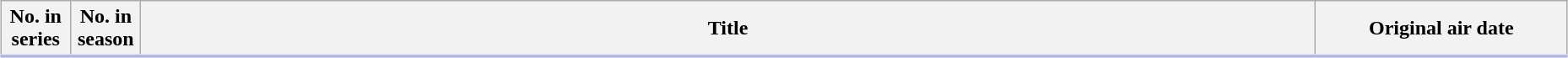<table class="wikitable" style="width:98%; margin:auto; background:#FFF;">
<tr style="border-bottom: 3px solid #CCF">
<th style="width:3em;">No. in series</th>
<th style="width:3em;">No. in season</th>
<th>Title</th>
<th style="width:12em;">Original air date</th>
</tr>
<tr>
</tr>
</table>
